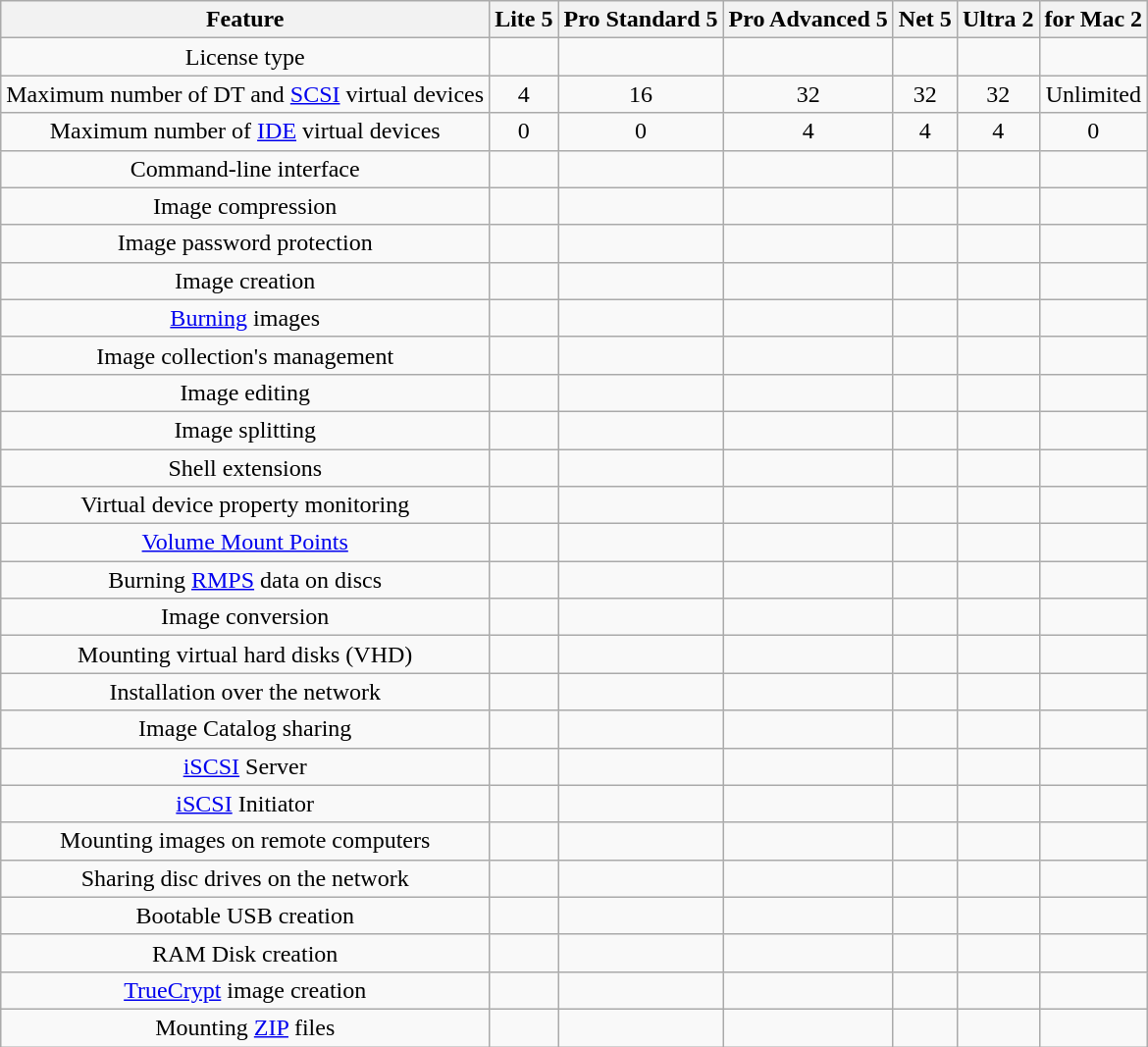<table class="wikitable" style="text-align:center;">
<tr>
<th>Feature</th>
<th>Lite 5</th>
<th>Pro Standard 5</th>
<th>Pro Advanced 5</th>
<th>Net 5</th>
<th>Ultra 2</th>
<th>for Mac 2</th>
</tr>
<tr>
<td>License type</td>
<td></td>
<td></td>
<td></td>
<td></td>
<td></td>
<td></td>
</tr>
<tr>
<td>Maximum number of DT and <a href='#'>SCSI</a> virtual devices</td>
<td>4</td>
<td>16</td>
<td>32</td>
<td>32</td>
<td>32</td>
<td>Unlimited</td>
</tr>
<tr>
<td>Maximum number of <a href='#'>IDE</a> virtual devices</td>
<td>0</td>
<td>0</td>
<td>4</td>
<td>4</td>
<td>4</td>
<td>0</td>
</tr>
<tr>
<td>Command-line interface</td>
<td></td>
<td></td>
<td></td>
<td></td>
<td></td>
<td></td>
</tr>
<tr>
<td>Image compression</td>
<td></td>
<td></td>
<td></td>
<td></td>
<td></td>
<td></td>
</tr>
<tr>
<td>Image password protection</td>
<td></td>
<td></td>
<td></td>
<td></td>
<td></td>
<td></td>
</tr>
<tr>
<td>Image creation</td>
<td></td>
<td></td>
<td></td>
<td></td>
<td></td>
<td></td>
</tr>
<tr>
<td><a href='#'>Burning</a> images</td>
<td></td>
<td></td>
<td></td>
<td></td>
<td></td>
<td></td>
</tr>
<tr>
<td>Image collection's management</td>
<td></td>
<td></td>
<td></td>
<td></td>
<td></td>
<td></td>
</tr>
<tr>
<td>Image editing</td>
<td></td>
<td></td>
<td></td>
<td></td>
<td></td>
<td></td>
</tr>
<tr>
<td>Image splitting</td>
<td></td>
<td></td>
<td></td>
<td></td>
<td></td>
<td></td>
</tr>
<tr>
<td>Shell extensions</td>
<td></td>
<td></td>
<td></td>
<td></td>
<td></td>
<td></td>
</tr>
<tr>
<td>Virtual device property monitoring</td>
<td></td>
<td></td>
<td></td>
<td></td>
<td></td>
<td></td>
</tr>
<tr>
<td><a href='#'>Volume Mount Points</a></td>
<td></td>
<td></td>
<td></td>
<td></td>
<td></td>
<td></td>
</tr>
<tr>
<td>Burning <a href='#'>RMPS</a> data on discs</td>
<td></td>
<td></td>
<td></td>
<td></td>
<td></td>
<td></td>
</tr>
<tr>
<td>Image conversion</td>
<td></td>
<td></td>
<td></td>
<td></td>
<td></td>
<td></td>
</tr>
<tr>
<td>Mounting virtual hard disks (VHD)</td>
<td></td>
<td></td>
<td></td>
<td></td>
<td></td>
<td></td>
</tr>
<tr>
<td>Installation over the network</td>
<td></td>
<td></td>
<td></td>
<td></td>
<td></td>
<td></td>
</tr>
<tr>
<td>Image Catalog sharing</td>
<td></td>
<td></td>
<td></td>
<td></td>
<td></td>
<td></td>
</tr>
<tr>
<td><a href='#'>iSCSI</a> Server</td>
<td></td>
<td></td>
<td></td>
<td></td>
<td></td>
<td></td>
</tr>
<tr>
<td><a href='#'>iSCSI</a> Initiator</td>
<td></td>
<td></td>
<td></td>
<td></td>
<td></td>
<td></td>
</tr>
<tr>
<td>Mounting images on remote computers</td>
<td></td>
<td></td>
<td></td>
<td></td>
<td></td>
<td></td>
</tr>
<tr>
<td>Sharing disc drives on the network</td>
<td></td>
<td></td>
<td></td>
<td></td>
<td></td>
<td></td>
</tr>
<tr>
<td>Bootable USB creation</td>
<td></td>
<td></td>
<td></td>
<td></td>
<td></td>
<td></td>
</tr>
<tr>
<td>RAM Disk creation</td>
<td></td>
<td></td>
<td></td>
<td></td>
<td></td>
<td></td>
</tr>
<tr>
<td><a href='#'>TrueCrypt</a> image creation</td>
<td></td>
<td></td>
<td></td>
<td></td>
<td></td>
<td></td>
</tr>
<tr>
<td>Mounting <a href='#'>ZIP</a> files</td>
<td></td>
<td></td>
<td></td>
<td></td>
<td></td>
<td></td>
</tr>
</table>
